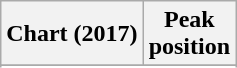<table class="wikitable sortable plainrowheaders" style="text-align:center">
<tr>
<th scope="col">Chart (2017)</th>
<th scope="col">Peak<br> position</th>
</tr>
<tr>
</tr>
<tr>
</tr>
</table>
